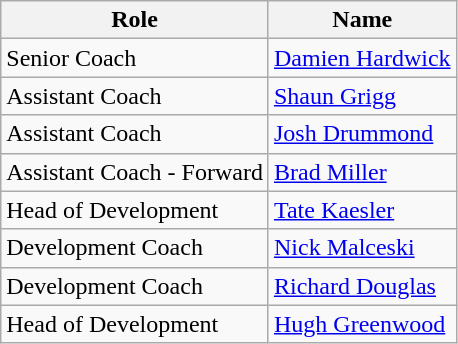<table class="wikitable">
<tr>
<th>Role</th>
<th>Name</th>
</tr>
<tr>
<td>Senior Coach</td>
<td><a href='#'>Damien Hardwick</a></td>
</tr>
<tr>
<td>Assistant Coach</td>
<td><a href='#'>Shaun Grigg</a></td>
</tr>
<tr>
<td>Assistant Coach</td>
<td><a href='#'>Josh Drummond</a></td>
</tr>
<tr>
<td>Assistant Coach - Forward</td>
<td><a href='#'>Brad Miller</a></td>
</tr>
<tr>
<td>Head of Development</td>
<td><a href='#'>Tate Kaesler</a></td>
</tr>
<tr>
<td>Development Coach</td>
<td><a href='#'>Nick Malceski</a></td>
</tr>
<tr>
<td>Development Coach</td>
<td><a href='#'>Richard Douglas</a></td>
</tr>
<tr>
<td>Head of Development</td>
<td><a href='#'>Hugh Greenwood</a></td>
</tr>
</table>
